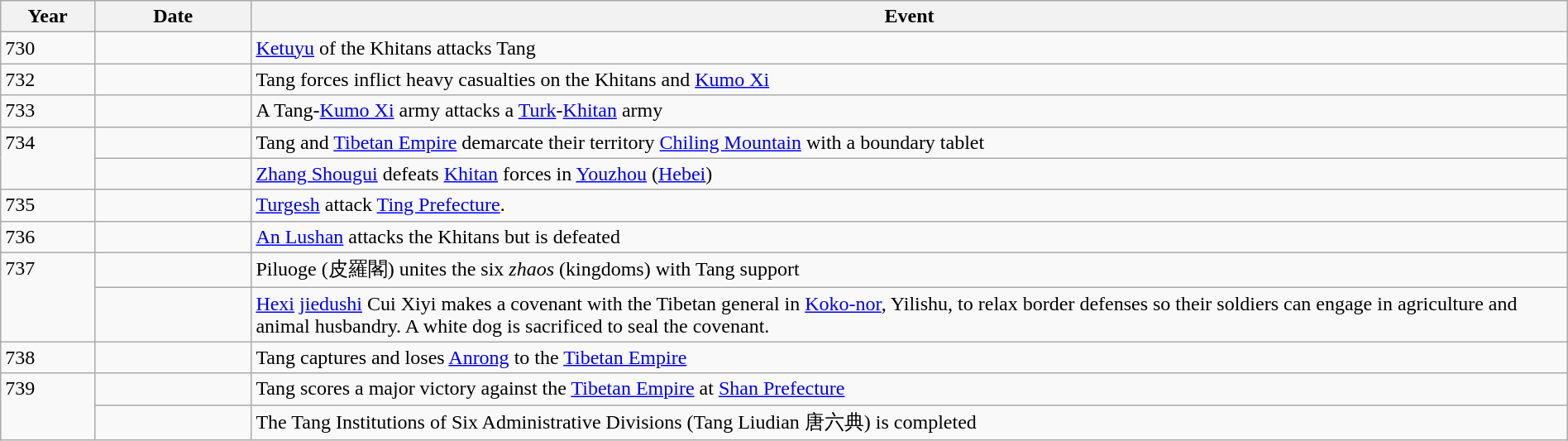<table class="wikitable" width="100%">
<tr>
<th style="width:6%">Year</th>
<th style="width:10%">Date</th>
<th>Event</th>
</tr>
<tr>
<td>730</td>
<td></td>
<td><a href='#'>Ketuyu</a> of the Khitans attacks Tang</td>
</tr>
<tr>
<td>732</td>
<td></td>
<td>Tang forces inflict heavy casualties on the Khitans and <a href='#'>Kumo Xi</a></td>
</tr>
<tr>
<td>733</td>
<td></td>
<td>A Tang-<a href='#'>Kumo Xi</a> army attacks a <a href='#'>Turk</a>-<a href='#'>Khitan</a> army</td>
</tr>
<tr>
<td rowspan="2" valign="top">734</td>
<td></td>
<td>Tang and <a href='#'>Tibetan Empire</a> demarcate their territory <a href='#'>Chiling Mountain</a> with a boundary tablet</td>
</tr>
<tr>
<td></td>
<td><a href='#'>Zhang Shougui</a> defeats <a href='#'>Khitan</a> forces in <a href='#'>Youzhou</a> (<a href='#'>Hebei</a>)</td>
</tr>
<tr>
<td>735</td>
<td></td>
<td><a href='#'>Turgesh</a> attack <a href='#'>Ting Prefecture</a>.</td>
</tr>
<tr>
<td>736</td>
<td></td>
<td><a href='#'>An Lushan</a> attacks the Khitans but is defeated</td>
</tr>
<tr>
<td rowspan="2" valign="top">737</td>
<td></td>
<td>Piluoge (皮羅閣) unites the six <em>zhaos</em> (kingdoms) with Tang support</td>
</tr>
<tr>
<td></td>
<td><a href='#'>Hexi</a> <a href='#'>jiedushi</a> Cui Xiyi makes a covenant with the Tibetan general in <a href='#'>Koko-nor</a>, Yilishu, to relax border defenses so their soldiers can engage in agriculture and animal husbandry. A white dog is sacrificed to seal the covenant.</td>
</tr>
<tr>
<td>738</td>
<td></td>
<td>Tang captures and loses <a href='#'>Anrong</a> to the <a href='#'>Tibetan Empire</a></td>
</tr>
<tr>
<td rowspan="2" valign="top">739</td>
<td></td>
<td>Tang scores a major victory against the <a href='#'>Tibetan Empire</a> at <a href='#'>Shan Prefecture</a></td>
</tr>
<tr>
<td></td>
<td>The Tang Institutions of Six Administrative Divisions (Tang Liudian 唐六典) is completed</td>
</tr>
</table>
